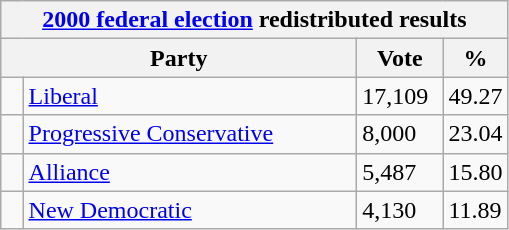<table class="wikitable">
<tr>
<th colspan="4"><a href='#'>2000 federal election</a> redistributed results</th>
</tr>
<tr>
<th bgcolor="#DDDDFF" width="230px" colspan="2">Party</th>
<th bgcolor="#DDDDFF" width="50px">Vote</th>
<th bgcolor="#DDDDFF" width="30px">%</th>
</tr>
<tr>
<td> </td>
<td><a href='#'>Liberal</a></td>
<td>17,109</td>
<td>49.27</td>
</tr>
<tr>
<td> </td>
<td><a href='#'>Progressive Conservative</a></td>
<td>8,000</td>
<td>23.04</td>
</tr>
<tr>
<td> </td>
<td><a href='#'>Alliance</a></td>
<td>5,487</td>
<td>15.80</td>
</tr>
<tr>
<td> </td>
<td><a href='#'>New Democratic</a></td>
<td>4,130</td>
<td>11.89</td>
</tr>
</table>
